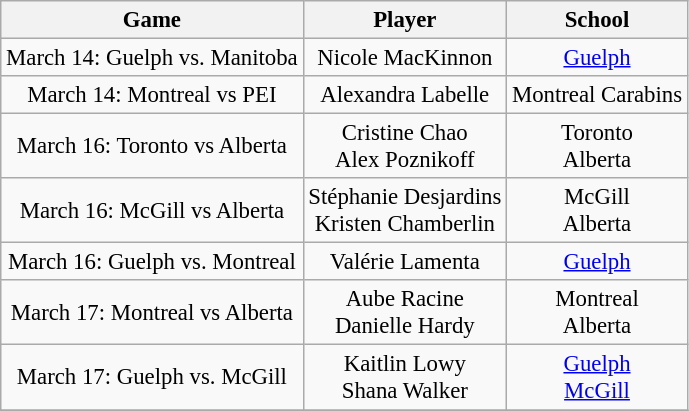<table class="wikitable sortable" style="font-size: 95%;text-align: center;">
<tr>
<th>Game</th>
<th>Player</th>
<th>School</th>
</tr>
<tr>
<td>March 14: Guelph vs. Manitoba</td>
<td>Nicole MacKinnon</td>
<td><a href='#'>Guelph</a></td>
</tr>
<tr>
<td>March 14: Montreal vs PEI</td>
<td>Alexandra Labelle</td>
<td>Montreal Carabins </td>
</tr>
<tr>
<td>March 16: Toronto vs Alberta</td>
<td>Cristine Chao<br>Alex Poznikoff</td>
<td>Toronto<br>Alberta</td>
</tr>
<tr>
<td>March 16: McGill vs Alberta</td>
<td>Stéphanie Desjardins<br>Kristen Chamberlin</td>
<td>McGill<br>Alberta</td>
</tr>
<tr>
<td>March 16: Guelph vs. Montreal</td>
<td>Valérie Lamenta</td>
<td><a href='#'>Guelph</a></td>
</tr>
<tr>
<td>March 17: Montreal vs Alberta</td>
<td>Aube Racine<br>Danielle Hardy</td>
<td>Montreal<br>Alberta</td>
</tr>
<tr>
<td>March 17: Guelph vs. McGill</td>
<td>Kaitlin Lowy<br>Shana Walker</td>
<td><a href='#'>Guelph</a><br><a href='#'>McGill</a></td>
</tr>
<tr>
</tr>
</table>
